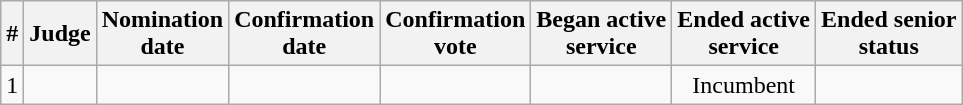<table class="sortable wikitable">
<tr>
<th>#</th>
<th>Judge</th>
<th>Nomination<br>date</th>
<th>Confirmation<br>date</th>
<th>Confirmation<br>vote</th>
<th>Began active<br>service</th>
<th>Ended active<br>service</th>
<th>Ended senior<br>status</th>
</tr>
<tr>
<td>1</td>
<td></td>
<td></td>
<td></td>
<td align=center></td>
<td></td>
<td align=center>Incumbent</td>
<td align=center></td>
</tr>
</table>
